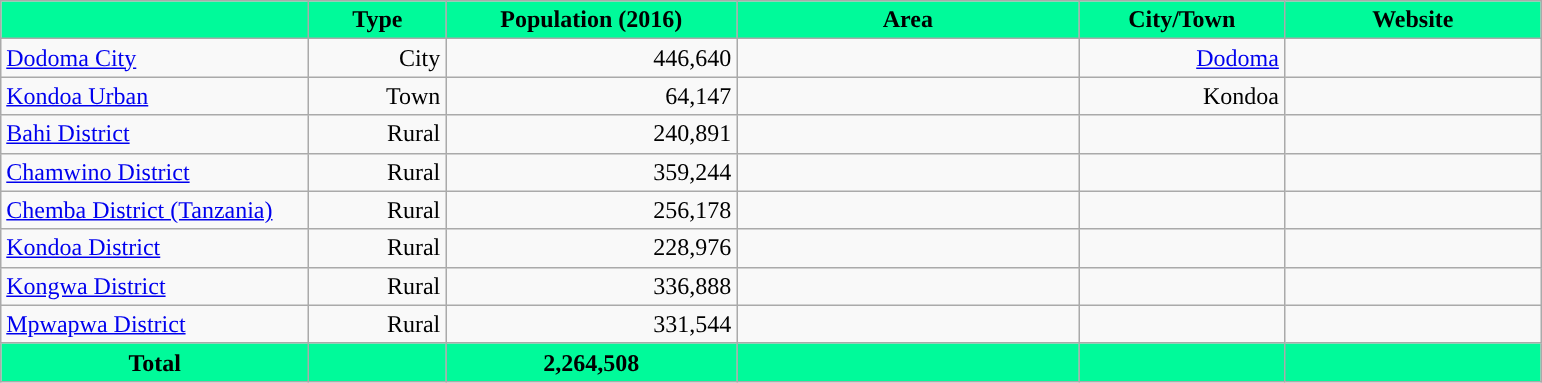<table class="wikitable sortable" style="text-align:right">
<tr>
<th style="width: 18%;background-color:MediumSpringGreen"" class=unsortable></th>
<th scope=col style="width: 8%;background-color:MediumSpringGreen"">Type</th>
<th scope=col style="width: 17%;background-color:MediumSpringGreen">Population (2016)</th>
<th scope=col style="width: 20%;background-color:MediumSpringGreen"">Area</th>
<th scope=col style="width: 12%;background-color:MediumSpringGreen" class=unsortable>City/Town</th>
<th scope=col style="width: 15%;background-color:MediumSpringGreen" class=unsortable>Website</th>
</tr>
<tr>
<td style="text-align:left;"><a href='#'>Dodoma City</a></td>
<td>City</td>
<td>446,640</td>
<td></td>
<td><a href='#'>Dodoma</a></td>
<td></td>
</tr>
<tr>
<td style="text-align:left;"><a href='#'>Kondoa Urban</a></td>
<td>Town</td>
<td>64,147</td>
<td></td>
<td>Kondoa</td>
<td></td>
</tr>
<tr>
<td style="text-align:left;"><a href='#'>Bahi District</a></td>
<td>Rural</td>
<td>240,891</td>
<td></td>
<td></td>
<td></td>
</tr>
<tr>
<td style="text-align:left;"><a href='#'>Chamwino District</a></td>
<td>Rural</td>
<td>359,244</td>
<td></td>
<td></td>
<td></td>
</tr>
<tr>
<td style="text-align:left;"><a href='#'>Chemba District (Tanzania)</a></td>
<td>Rural</td>
<td>256,178</td>
<td></td>
<td></td>
<td></td>
</tr>
<tr>
<td style="text-align:left;"><a href='#'>Kondoa District</a></td>
<td>Rural</td>
<td>228,976</td>
<td></td>
<td></td>
<td></td>
</tr>
<tr>
<td style="text-align:left;"><a href='#'>Kongwa District</a></td>
<td>Rural</td>
<td>336,888</td>
<td></td>
<td></td>
<td></td>
</tr>
<tr>
<td style="text-align:left;"><a href='#'>Mpwapwa District</a></td>
<td>Rural</td>
<td>331,544</td>
<td></td>
<td></td>
<td></td>
</tr>
<tr>
<th style="background-color:MediumSpringGreen">Total</th>
<th style="background-color:MediumSpringGreen"></th>
<th style="background-color:MediumSpringGreen">2,264,508</th>
<th style="background-color:MediumSpringGreen"></th>
<th style="background-color:MediumSpringGreen"></th>
<th style="background-color:MediumSpringGreen"></th>
</tr>
</table>
